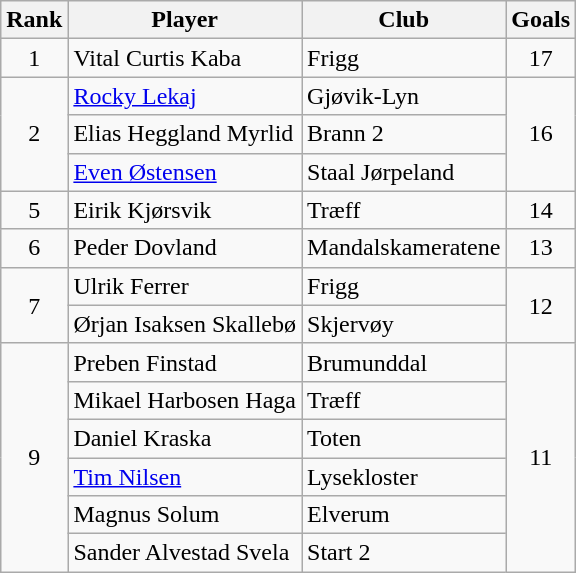<table class="wikitable" style="text-align:center">
<tr>
<th>Rank</th>
<th>Player</th>
<th>Club</th>
<th>Goals</th>
</tr>
<tr>
<td rowspan="1">1</td>
<td align="left"> Vital Curtis Kaba</td>
<td align="left">Frigg</td>
<td rowspan="1">17</td>
</tr>
<tr>
<td rowspan="3">2</td>
<td align="left"> <a href='#'>Rocky Lekaj</a></td>
<td align="left">Gjøvik-Lyn</td>
<td rowspan="3">16</td>
</tr>
<tr>
<td align="left"> Elias Heggland Myrlid</td>
<td align="left">Brann 2</td>
</tr>
<tr>
<td align="left"> <a href='#'>Even Østensen</a></td>
<td align="left">Staal Jørpeland</td>
</tr>
<tr>
<td rowspan="1">5</td>
<td align="left"> Eirik Kjørsvik</td>
<td align="left">Træff</td>
<td rowspan="1">14</td>
</tr>
<tr>
<td rowspan="1">6</td>
<td align="left"> Peder Dovland</td>
<td align="left">Mandalskameratene</td>
<td rowspan="1">13</td>
</tr>
<tr>
<td rowspan="2">7</td>
<td align="left"> Ulrik Ferrer</td>
<td align="left">Frigg</td>
<td rowspan="2">12</td>
</tr>
<tr>
<td align="left"> Ørjan Isaksen Skallebø</td>
<td align="left">Skjervøy</td>
</tr>
<tr>
<td rowspan="6">9</td>
<td align="left"> Preben Finstad</td>
<td align="left">Brumunddal</td>
<td rowspan="6">11</td>
</tr>
<tr>
<td align="left"> Mikael Harbosen Haga</td>
<td align="left">Træff</td>
</tr>
<tr>
<td align="left"> Daniel Kraska</td>
<td align="left">Toten</td>
</tr>
<tr>
<td align="left"> <a href='#'>Tim Nilsen</a></td>
<td align="left">Lysekloster</td>
</tr>
<tr>
<td align="left"> Magnus Solum</td>
<td align="left">Elverum</td>
</tr>
<tr>
<td align="left"> Sander Alvestad Svela</td>
<td align="left">Start 2</td>
</tr>
</table>
